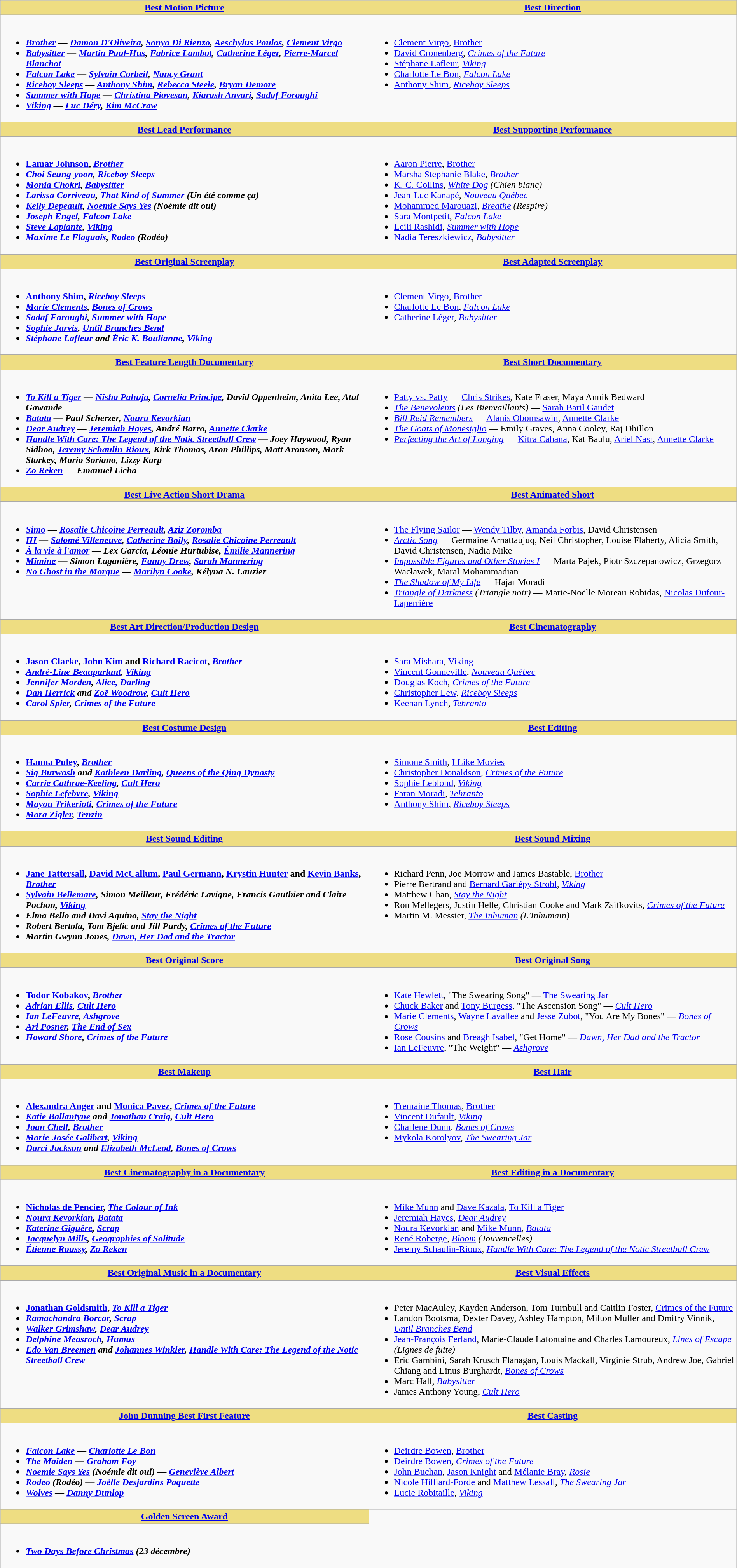<table class=wikitable width="100%">
<tr>
<th style="background:#EEDD82; width:50%"><a href='#'>Best Motion Picture</a></th>
<th style="background:#EEDD82; width:50%"><a href='#'>Best Direction</a></th>
</tr>
<tr>
<td valign="top"><br><ul><li> <strong><em><a href='#'>Brother</a><em> — <a href='#'>Damon D'Oliveira</a>, <a href='#'>Sonya Di Rienzo</a>, <a href='#'>Aeschylus Poulos</a>, <a href='#'>Clement Virgo</a><strong></li><li></em><a href='#'>Babysitter</a><em> — <a href='#'>Martin Paul-Hus</a>, <a href='#'>Fabrice Lambot</a>, <a href='#'>Catherine Léger</a>, <a href='#'>Pierre-Marcel Blanchot</a></li><li></em><a href='#'>Falcon Lake</a><em> — <a href='#'>Sylvain Corbeil</a>, <a href='#'>Nancy Grant</a></li><li></em><a href='#'>Riceboy Sleeps</a><em> — <a href='#'>Anthony Shim</a>, <a href='#'>Rebecca Steele</a>, <a href='#'>Bryan Demore</a></li><li></em><a href='#'>Summer with Hope</a><em> — <a href='#'>Christina Piovesan</a>, <a href='#'>Kiarash Anvari</a>, <a href='#'>Sadaf Foroughi</a></li><li></em><a href='#'>Viking</a><em> — <a href='#'>Luc Déry</a>, <a href='#'>Kim McCraw</a></li></ul></td>
<td valign="top"><br><ul><li> </strong><a href='#'>Clement Virgo</a>, </em><a href='#'>Brother</a></em></strong></li><li><a href='#'>David Cronenberg</a>, <em><a href='#'>Crimes of the Future</a></em></li><li><a href='#'>Stéphane Lafleur</a>, <em><a href='#'>Viking</a></em></li><li><a href='#'>Charlotte Le Bon</a>, <em><a href='#'>Falcon Lake</a></em></li><li><a href='#'>Anthony Shim</a>, <em><a href='#'>Riceboy Sleeps</a></em></li></ul></td>
</tr>
<tr>
<th style="background:#EEDD82; width:50%"><a href='#'>Best Lead Performance</a></th>
<th style="background:#EEDD82; width:50%"><a href='#'>Best Supporting Performance</a></th>
</tr>
<tr>
<td valign="top"><br><ul><li> <strong><a href='#'>Lamar Johnson</a>, <em><a href='#'>Brother</a><strong><em></li><li><a href='#'>Choi Seung-yoon</a>, </em><a href='#'>Riceboy Sleeps</a><em></li><li><a href='#'>Monia Chokri</a>, </em><a href='#'>Babysitter</a><em></li><li><a href='#'>Larissa Corriveau</a>, </em><a href='#'>That Kind of Summer</a> (Un été comme ça)<em></li><li><a href='#'>Kelly Depeault</a>, </em><a href='#'>Noemie Says Yes</a> (Noémie dit oui)<em></li><li><a href='#'>Joseph Engel</a>, </em><a href='#'>Falcon Lake</a><em></li><li><a href='#'>Steve Laplante</a>, </em><a href='#'>Viking</a><em></li><li><a href='#'>Maxime Le Flaguais</a>, </em><a href='#'>Rodeo</a> (Rodéo)<em></li></ul></td>
<td valign="top"><br><ul><li> </strong><a href='#'>Aaron Pierre</a>, </em><a href='#'>Brother</a></em></strong></li><li><a href='#'>Marsha Stephanie Blake</a>, <em><a href='#'>Brother</a></em></li><li><a href='#'>K. C. Collins</a>, <em><a href='#'>White Dog</a> (Chien blanc)</em></li><li><a href='#'>Jean-Luc Kanapé</a>, <em><a href='#'>Nouveau Québec</a></em></li><li><a href='#'>Mohammed Marouazi</a>, <em><a href='#'>Breathe</a> (Respire)</em></li><li><a href='#'>Sara Montpetit</a>, <em><a href='#'>Falcon Lake</a></em></li><li><a href='#'>Leili Rashidi</a>, <em><a href='#'>Summer with Hope</a></em></li><li><a href='#'>Nadia Tereszkiewicz</a>, <em><a href='#'>Babysitter</a></em></li></ul></td>
</tr>
<tr>
<th style="background:#EEDD82; width:50%"><a href='#'>Best Original Screenplay</a></th>
<th style="background:#EEDD82; width:50%"><a href='#'>Best Adapted Screenplay</a></th>
</tr>
<tr>
<td valign="top"><br><ul><li> <strong><a href='#'>Anthony Shim</a>, <em><a href='#'>Riceboy Sleeps</a><strong><em></li><li><a href='#'>Marie Clements</a>, </em><a href='#'>Bones of Crows</a><em></li><li><a href='#'>Sadaf Foroughi</a>, </em><a href='#'>Summer with Hope</a><em></li><li><a href='#'>Sophie Jarvis</a>, </em><a href='#'>Until Branches Bend</a><em></li><li><a href='#'>Stéphane Lafleur</a> and <a href='#'>Éric K. Boulianne</a>, </em><a href='#'>Viking</a><em></li></ul></td>
<td valign="top"><br><ul><li> </strong><a href='#'>Clement Virgo</a>, </em><a href='#'>Brother</a></em></strong></li><li><a href='#'>Charlotte Le Bon</a>, <em><a href='#'>Falcon Lake</a></em></li><li><a href='#'>Catherine Léger</a>, <em><a href='#'>Babysitter</a></em></li></ul></td>
</tr>
<tr>
<th style="background:#EEDD82; width:50%"><a href='#'>Best Feature Length Documentary</a></th>
<th style="background:#EEDD82; width:50%"><a href='#'>Best Short Documentary</a></th>
</tr>
<tr>
<td valign="top"><br><ul><li> <strong><em><a href='#'>To Kill a Tiger</a><em> — <a href='#'>Nisha Pahuja</a>, <a href='#'>Cornelia Principe</a>, David Oppenheim, Anita Lee, Atul Gawande<strong></li><li></em><a href='#'>Batata</a><em> — Paul Scherzer, <a href='#'>Noura Kevorkian</a></li><li></em><a href='#'>Dear Audrey</a><em> — <a href='#'>Jeremiah Hayes</a>, André Barro, <a href='#'>Annette Clarke</a></li><li></em><a href='#'>Handle With Care: The Legend of the Notic Streetball Crew</a><em> — Joey Haywood, Ryan Sidhoo, <a href='#'>Jeremy Schaulin-Rioux</a>, Kirk Thomas, Aron Phillips, Matt Aronson, Mark Starkey, Mario Soriano, Lizzy Karp</li><li></em><a href='#'>Zo Reken</a><em> — Emanuel Licha</li></ul></td>
<td valign="top"><br><ul><li> </em></strong><a href='#'>Patty vs. Patty</a></em> — <a href='#'>Chris Strikes</a>, Kate Fraser, Maya Annik Bedward</strong></li><li><em><a href='#'>The Benevolents</a> (Les Bienvaillants)</em> — <a href='#'>Sarah Baril Gaudet</a></li><li><em><a href='#'>Bill Reid Remembers</a></em> — <a href='#'>Alanis Obomsawin</a>, <a href='#'>Annette Clarke</a></li><li><em><a href='#'>The Goats of Monesiglio</a></em> — Emily Graves, Anna Cooley, Raj Dhillon</li><li><em><a href='#'>Perfecting the Art of Longing</a></em> — <a href='#'>Kitra Cahana</a>, Kat Baulu, <a href='#'>Ariel Nasr</a>, <a href='#'>Annette Clarke</a></li></ul></td>
</tr>
<tr>
<th style="background:#EEDD82; width:50%"><a href='#'>Best Live Action Short Drama</a></th>
<th style="background:#EEDD82; width:50%"><a href='#'>Best Animated Short</a></th>
</tr>
<tr>
<td valign="top"><br><ul><li> <strong><em><a href='#'>Simo</a><em> — <a href='#'>Rosalie Chicoine Perreault</a>, <a href='#'>Aziz Zoromba</a><strong></li><li></em><a href='#'>III</a><em> — <a href='#'>Salomé Villeneuve</a>, <a href='#'>Catherine Boily</a>, <a href='#'>Rosalie Chicoine Perreault</a></li><li></em><a href='#'>À la vie à l'amor</a><em> — Lex Garcia, Léonie Hurtubise, <a href='#'>Émilie Mannering</a></li><li></em><a href='#'>Mimine</a><em> — Simon Laganière, <a href='#'>Fanny Drew</a>, <a href='#'>Sarah Mannering</a></li><li></em><a href='#'>No Ghost in the Morgue</a><em> — <a href='#'>Marilyn Cooke</a>, Kélyna N. Lauzier</li></ul></td>
<td valign="top"><br><ul><li> </em></strong><a href='#'>The Flying Sailor</a></em> — <a href='#'>Wendy Tilby</a>, <a href='#'>Amanda Forbis</a>, David Christensen</strong></li><li><em><a href='#'>Arctic Song</a></em> — Germaine Arnattaujuq, Neil Christopher, Louise Flaherty, Alicia Smith, David Christensen, Nadia Mike</li><li><em><a href='#'>Impossible Figures and Other Stories I</a></em> — Marta Pajek, Piotr Szczepanowicz, Grzegorz Wacławek, Maral Mohammadian</li><li><em><a href='#'>The Shadow of My Life</a></em> — Hajar Moradi</li><li><em><a href='#'>Triangle of Darkness</a> (Triangle noir)</em> — Marie-Noëlle Moreau Robidas, <a href='#'>Nicolas Dufour-Laperrière</a></li></ul></td>
</tr>
<tr>
<th style="background:#EEDD82; width:50%"><a href='#'>Best Art Direction/Production Design</a></th>
<th style="background:#EEDD82; width:50%"><a href='#'>Best Cinematography</a></th>
</tr>
<tr>
<td valign="top"><br><ul><li> <strong><a href='#'>Jason Clarke</a>, <a href='#'>John Kim</a> and <a href='#'>Richard Racicot</a>, <em><a href='#'>Brother</a><strong><em></li><li><a href='#'>André-Line Beauparlant</a>, </em><a href='#'>Viking</a><em></li><li><a href='#'>Jennifer Morden</a>, </em><a href='#'>Alice, Darling</a><em></li><li><a href='#'>Dan Herrick</a> and <a href='#'>Zoë Woodrow</a>, </em><a href='#'>Cult Hero</a><em></li><li><a href='#'>Carol Spier</a>, </em><a href='#'>Crimes of the Future</a><em></li></ul></td>
<td valign="top"><br><ul><li> </strong><a href='#'>Sara Mishara</a>, </em><a href='#'>Viking</a></em></strong></li><li><a href='#'>Vincent Gonneville</a>, <em><a href='#'>Nouveau Québec</a></em></li><li><a href='#'>Douglas Koch</a>, <em><a href='#'>Crimes of the Future</a></em></li><li><a href='#'>Christopher Lew</a>, <em><a href='#'>Riceboy Sleeps</a></em></li><li><a href='#'>Keenan Lynch</a>, <em><a href='#'>Tehranto</a></em></li></ul></td>
</tr>
<tr>
<th style="background:#EEDD82; width:50%"><a href='#'>Best Costume Design</a></th>
<th style="background:#EEDD82; width:50%"><a href='#'>Best Editing</a></th>
</tr>
<tr>
<td valign="top"><br><ul><li> <strong><a href='#'>Hanna Puley</a>, <em><a href='#'>Brother</a><strong><em></li><li><a href='#'>Sig Burwash</a> and <a href='#'>Kathleen Darling</a>, </em><a href='#'>Queens of the Qing Dynasty</a><em></li><li><a href='#'>Carrie Cathrae-Keeling</a>, </em><a href='#'>Cult Hero</a><em></li><li><a href='#'>Sophie Lefebvre</a>, </em><a href='#'>Viking</a><em></li><li><a href='#'>Mayou Trikerioti</a>, </em><a href='#'>Crimes of the Future</a><em></li><li><a href='#'>Mara Zigler</a>, </em><a href='#'>Tenzin</a><em></li></ul></td>
<td valign="top"><br><ul><li> </strong><a href='#'>Simone Smith</a>, </em><a href='#'>I Like Movies</a></em></strong></li><li><a href='#'>Christopher Donaldson</a>, <em><a href='#'>Crimes of the Future</a></em></li><li><a href='#'>Sophie Leblond</a>, <em><a href='#'>Viking</a></em></li><li><a href='#'>Faran Moradi</a>, <em><a href='#'>Tehranto</a></em></li><li><a href='#'>Anthony Shim</a>, <em><a href='#'>Riceboy Sleeps</a></em></li></ul></td>
</tr>
<tr>
<th style="background:#EEDD82; width:50%"><a href='#'>Best Sound Editing</a></th>
<th style="background:#EEDD82; width:50%"><a href='#'>Best Sound Mixing</a></th>
</tr>
<tr>
<td valign="top"><br><ul><li> <strong><a href='#'>Jane Tattersall</a>, <a href='#'>David McCallum</a>, <a href='#'>Paul Germann</a>, <a href='#'>Krystin Hunter</a> and <a href='#'>Kevin Banks</a>, <em><a href='#'>Brother</a><strong><em></li><li><a href='#'>Sylvain Bellemare</a>, Simon Meilleur, Frédéric Lavigne, Francis Gauthier and Claire Pochon, </em><a href='#'>Viking</a><em></li><li>Elma Bello and Davi Aquino, </em><a href='#'>Stay the Night</a><em></li><li>Robert Bertola, Tom Bjelic and Jill Purdy, </em><a href='#'>Crimes of the Future</a><em></li><li>Martin Gwynn Jones, </em><a href='#'>Dawn, Her Dad and the Tractor</a><em></li></ul></td>
<td valign="top"><br><ul><li> </strong>Richard Penn, Joe Morrow and James Bastable, </em><a href='#'>Brother</a></em></strong></li><li>Pierre Bertrand and <a href='#'>Bernard Gariépy Strobl</a>, <em><a href='#'>Viking</a></em></li><li>Matthew Chan, <em><a href='#'>Stay the Night</a></em></li><li>Ron Mellegers, Justin Helle, Christian Cooke and Mark Zsifkovits, <em><a href='#'>Crimes of the Future</a></em></li><li>Martin M. Messier, <em><a href='#'>The Inhuman</a> (L'Inhumain)</em></li></ul></td>
</tr>
<tr>
<th style="background:#EEDD82; width:50%"><a href='#'>Best Original Score</a></th>
<th style="background:#EEDD82; width:50%"><a href='#'>Best Original Song</a></th>
</tr>
<tr>
<td valign="top"><br><ul><li> <strong><a href='#'>Todor Kobakov</a>, <em><a href='#'>Brother</a><strong><em></li><li><a href='#'>Adrian Ellis</a>, </em><a href='#'>Cult Hero</a><em></li><li><a href='#'>Ian LeFeuvre</a>, </em><a href='#'>Ashgrove</a><em></li><li><a href='#'>Ari Posner</a>, </em><a href='#'>The End of Sex</a><em></li><li><a href='#'>Howard Shore</a>, </em><a href='#'>Crimes of the Future</a><em></li></ul></td>
<td valign="top"><br><ul><li> </strong><a href='#'>Kate Hewlett</a>, "The Swearing Song" — </em><a href='#'>The Swearing Jar</a></em></strong></li><li><a href='#'>Chuck Baker</a> and <a href='#'>Tony Burgess</a>, "The Ascension Song" — <em><a href='#'>Cult Hero</a></em></li><li><a href='#'>Marie Clements</a>, <a href='#'>Wayne Lavallee</a> and <a href='#'>Jesse Zubot</a>, "You Are My Bones" — <em><a href='#'>Bones of Crows</a></em></li><li><a href='#'>Rose Cousins</a> and <a href='#'>Breagh Isabel</a>, "Get Home" — <em><a href='#'>Dawn, Her Dad and the Tractor</a></em></li><li><a href='#'>Ian LeFeuvre</a>, "The Weight" — <em><a href='#'>Ashgrove</a></em></li></ul></td>
</tr>
<tr>
<th style="background:#EEDD82; width:50%"><a href='#'>Best Makeup</a></th>
<th style="background:#EEDD82; width:50%"><a href='#'>Best Hair</a></th>
</tr>
<tr>
<td valign="top"><br><ul><li> <strong><a href='#'>Alexandra Anger</a> and <a href='#'>Monica Pavez</a>, <em><a href='#'>Crimes of the Future</a><strong><em></li><li><a href='#'>Katie Ballantyne</a> and <a href='#'>Jonathan Craig</a>, </em><a href='#'>Cult Hero</a><em></li><li><a href='#'>Joan Chell</a>, </em><a href='#'>Brother</a><em></li><li><a href='#'>Marie-Josée Galibert</a>, </em><a href='#'>Viking</a><em></li><li><a href='#'>Darci Jackson</a> and <a href='#'>Elizabeth McLeod</a>, </em><a href='#'>Bones of Crows</a><em></li></ul></td>
<td valign="top"><br><ul><li> </strong><a href='#'>Tremaine Thomas</a>, </em><a href='#'>Brother</a></em></strong></li><li><a href='#'>Vincent Dufault</a>, <em><a href='#'>Viking</a></em></li><li><a href='#'>Charlene Dunn</a>, <em><a href='#'>Bones of Crows</a></em></li><li><a href='#'>Mykola Korolyov</a>, <em><a href='#'>The Swearing Jar</a></em></li></ul></td>
</tr>
<tr>
<th style="background:#EEDD82; width:50%"><a href='#'>Best Cinematography in a Documentary</a></th>
<th style="background:#EEDD82; width:50%"><a href='#'>Best Editing in a Documentary</a></th>
</tr>
<tr>
<td valign="top"><br><ul><li> <strong><a href='#'>Nicholas de Pencier</a>, <em><a href='#'>The Colour of Ink</a><strong><em></li><li><a href='#'>Noura Kevorkian</a>, </em><a href='#'>Batata</a><em></li><li><a href='#'>Katerine Giguère</a>, </em><a href='#'>Scrap</a><em></li><li><a href='#'>Jacquelyn Mills</a>, </em><a href='#'>Geographies of Solitude</a><em></li><li><a href='#'>Étienne Roussy</a>, </em><a href='#'>Zo Reken</a><em></li></ul></td>
<td valign="top"><br><ul><li> </strong><a href='#'>Mike Munn</a> and <a href='#'>Dave Kazala</a>, </em><a href='#'>To Kill a Tiger</a></em></strong></li><li><a href='#'>Jeremiah Hayes</a>, <em><a href='#'>Dear Audrey</a></em></li><li><a href='#'>Noura Kevorkian</a> and <a href='#'>Mike Munn</a>, <em><a href='#'>Batata</a></em></li><li><a href='#'>René Roberge</a>, <em><a href='#'>Bloom</a> (Jouvencelles)</em></li><li><a href='#'>Jeremy Schaulin-Rioux</a>, <em><a href='#'>Handle With Care: The Legend of the Notic Streetball Crew</a></em></li></ul></td>
</tr>
<tr>
<th style="background:#EEDD82; width:50%"><a href='#'>Best Original Music in a Documentary</a></th>
<th style="background:#EEDD82; width:50%"><a href='#'>Best Visual Effects</a></th>
</tr>
<tr>
<td valign="top"><br><ul><li> <strong><a href='#'>Jonathan Goldsmith</a>, <em><a href='#'>To Kill a Tiger</a><strong><em></li><li><a href='#'>Ramachandra Borcar</a>, </em><a href='#'>Scrap</a><em></li><li><a href='#'>Walker Grimshaw</a>, </em><a href='#'>Dear Audrey</a><em></li><li><a href='#'>Delphine Measroch</a>, </em><a href='#'>Humus</a><em></li><li><a href='#'>Edo Van Breemen</a> and <a href='#'>Johannes Winkler</a>, </em><a href='#'>Handle With Care: The Legend of the Notic Streetball Crew</a><em></li></ul></td>
<td valign="top"><br><ul><li> </strong>Peter MacAuley, Kayden Anderson, Tom Turnbull and Caitlin Foster, </em><a href='#'>Crimes of the Future</a></em></strong></li><li>Landon Bootsma, Dexter Davey, Ashley Hampton, Milton Muller and Dmitry Vinnik, <em><a href='#'>Until Branches Bend</a></em></li><li><a href='#'>Jean-François Ferland</a>, Marie-Claude Lafontaine and Charles Lamoureux, <em><a href='#'>Lines of Escape</a> (Lignes de fuite)</em></li><li>Eric Gambini, Sarah Krusch Flanagan, Louis Mackall, Virginie Strub, Andrew Joe, Gabriel Chiang and Linus Burghardt, <em><a href='#'>Bones of Crows</a></em></li><li>Marc Hall, <em><a href='#'>Babysitter</a></em></li><li>James Anthony Young, <em><a href='#'>Cult Hero</a></em></li></ul></td>
</tr>
<tr>
<th style="background:#EEDD82; width:50%"><a href='#'>John Dunning Best First Feature</a></th>
<th style="background:#EEDD82; width:50%"><a href='#'>Best Casting</a></th>
</tr>
<tr>
<td valign="top"><br><ul><li> <strong><em><a href='#'>Falcon Lake</a><em> — <a href='#'>Charlotte Le Bon</a><strong></li><li></em><a href='#'>The Maiden</a><em> — <a href='#'>Graham Foy</a></li><li></em><a href='#'>Noemie Says Yes</a> (Noémie dit oui)<em> — <a href='#'>Geneviève Albert</a></li><li></em><a href='#'>Rodeo</a> (Rodéo)<em> — <a href='#'>Joëlle Desjardins Paquette</a></li><li></em><a href='#'>Wolves</a><em> — <a href='#'>Danny Dunlop</a></li></ul></td>
<td valign="top"><br><ul><li> </strong><a href='#'>Deirdre Bowen</a>, </em><a href='#'>Brother</a></em></strong></li><li><a href='#'>Deirdre Bowen</a>, <em><a href='#'>Crimes of the Future</a></em></li><li><a href='#'>John Buchan</a>, <a href='#'>Jason Knight</a> and <a href='#'>Mélanie Bray</a>, <em><a href='#'>Rosie</a></em></li><li><a href='#'>Nicole Hilliard-Forde</a> and <a href='#'>Matthew Lessall</a>, <em><a href='#'>The Swearing Jar</a></em></li><li><a href='#'>Lucie Robitaille</a>, <em><a href='#'>Viking</a></em></li></ul></td>
</tr>
<tr>
<th style="background:#EEDD82; width:50%"><a href='#'>Golden Screen Award</a></th>
</tr>
<tr>
<td valign="top"><br><ul><li> <strong><em><a href='#'>Two Days Before Christmas</a> (23 décembre)</em></strong></li></ul></td>
</tr>
</table>
